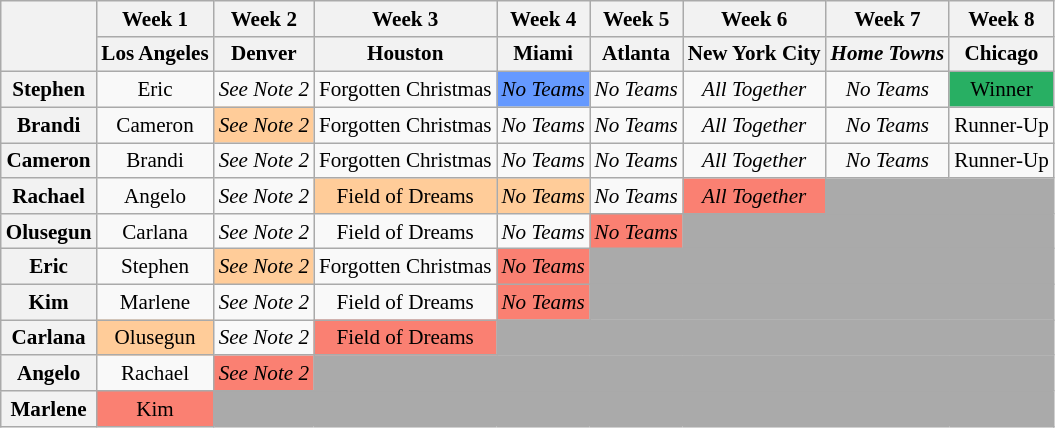<table class="wikitable" style="font-size:88%; text-align:center;">
<tr>
<th rowspan=2></th>
<th>Week 1</th>
<th>Week 2</th>
<th>Week 3</th>
<th>Week 4</th>
<th>Week 5</th>
<th>Week 6</th>
<th>Week 7</th>
<th>Week 8</th>
</tr>
<tr>
<th>Los Angeles</th>
<th>Denver</th>
<th>Houston</th>
<th>Miami</th>
<th>Atlanta</th>
<th>New York City</th>
<th><em>Home Towns</em></th>
<th>Chicago</th>
</tr>
<tr>
<th>Stephen</th>
<td>Eric</td>
<td><em>See Note 2</em></td>
<td>Forgotten Christmas</td>
<td style="background:#6599FF; text-align:center"><em>No Teams</em></td>
<td><em>No Teams</em></td>
<td><em>All Together</em></td>
<td><em>No Teams</em></td>
<td style="background:#28AF63; text-align:center">Winner</td>
</tr>
<tr>
<th>Brandi</th>
<td>Cameron</td>
<td style="background:#FFCC99; text-align:center"><em>See Note 2</em></td>
<td>Forgotten Christmas</td>
<td><em>No Teams</em></td>
<td><em>No Teams</em></td>
<td><em>All Together</em></td>
<td><em>No Teams</em></td>
<td>Runner-Up</td>
</tr>
<tr>
<th>Cameron</th>
<td>Brandi</td>
<td><em>See Note 2</em></td>
<td>Forgotten Christmas</td>
<td><em>No Teams</em></td>
<td><em>No Teams</em></td>
<td><em>All Together</em></td>
<td><em>No Teams</em></td>
<td>Runner-Up</td>
</tr>
<tr>
<th>Rachael</th>
<td>Angelo</td>
<td><em>See Note 2</em></td>
<td style="background:#FFCC99; text-align:center">Field of Dreams</td>
<td style="background:#FFCC99; text-align:center"><em>No Teams</em></td>
<td><em>No Teams</em></td>
<td style="background:#fa8072; text-align:center"><em>All Together</em></td>
<td colspan=3 style="background:#AAAAAA"></td>
</tr>
<tr>
<th>Olusegun</th>
<td>Carlana</td>
<td><em>See Note 2</em></td>
<td>Field of Dreams</td>
<td><em>No Teams</em></td>
<td style="background:#fa8072; text-align:center"><em>No Teams</em></td>
<td colspan=3 style="background:#AAAAAA"></td>
</tr>
<tr>
<th>Eric</th>
<td>Stephen</td>
<td style="background:#FFCC99; text-align:center"><em>See Note 2</em></td>
<td>Forgotten Christmas</td>
<td style="background:#fa8072; text-align:center"><em>No Teams</em></td>
<td colspan=5 style="background:#AAAAAA"></td>
</tr>
<tr>
<th>Kim</th>
<td>Marlene</td>
<td><em>See Note 2</em></td>
<td>Field of Dreams</td>
<td style="background:#fa8072; text-align:center"><em>No Teams</em></td>
<td colspan=5 style="background:#AAAAAA"></td>
</tr>
<tr>
<th>Carlana</th>
<td style="background:#FFCC99; text-align:center">Olusegun</td>
<td><em>See Note 2</em></td>
<td style="background:#fa8072; text-align:center">Field of Dreams</td>
<td colspan=5 style="background:#AAAAAA"></td>
</tr>
<tr>
<th>Angelo</th>
<td>Rachael</td>
<td style="background:#fa8072; text-align:center"><em>See Note 2</em></td>
<td colspan=6 style="background:#AAAAAA"></td>
</tr>
<tr>
<th>Marlene</th>
<td style="background:#fa8072; text-align:center">Kim</td>
<td colspan=7 style="background:#AAAAAA"></td>
</tr>
</table>
